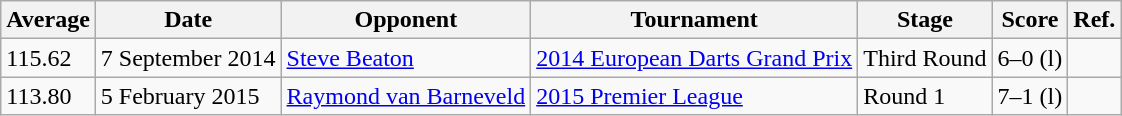<table class="wikitable">
<tr>
<th>Average</th>
<th>Date</th>
<th>Opponent</th>
<th>Tournament</th>
<th>Stage</th>
<th>Score</th>
<th>Ref.</th>
</tr>
<tr>
<td>115.62</td>
<td>7 September 2014</td>
<td> <a href='#'>Steve Beaton</a></td>
<td><a href='#'>2014 European Darts Grand Prix</a></td>
<td>Third Round</td>
<td>6–0 (l)</td>
<td></td>
</tr>
<tr>
<td>113.80</td>
<td>5 February 2015</td>
<td> <a href='#'>Raymond van Barneveld</a></td>
<td><a href='#'>2015 Premier League</a></td>
<td>Round 1</td>
<td>7–1 (l)</td>
<td></td>
</tr>
</table>
